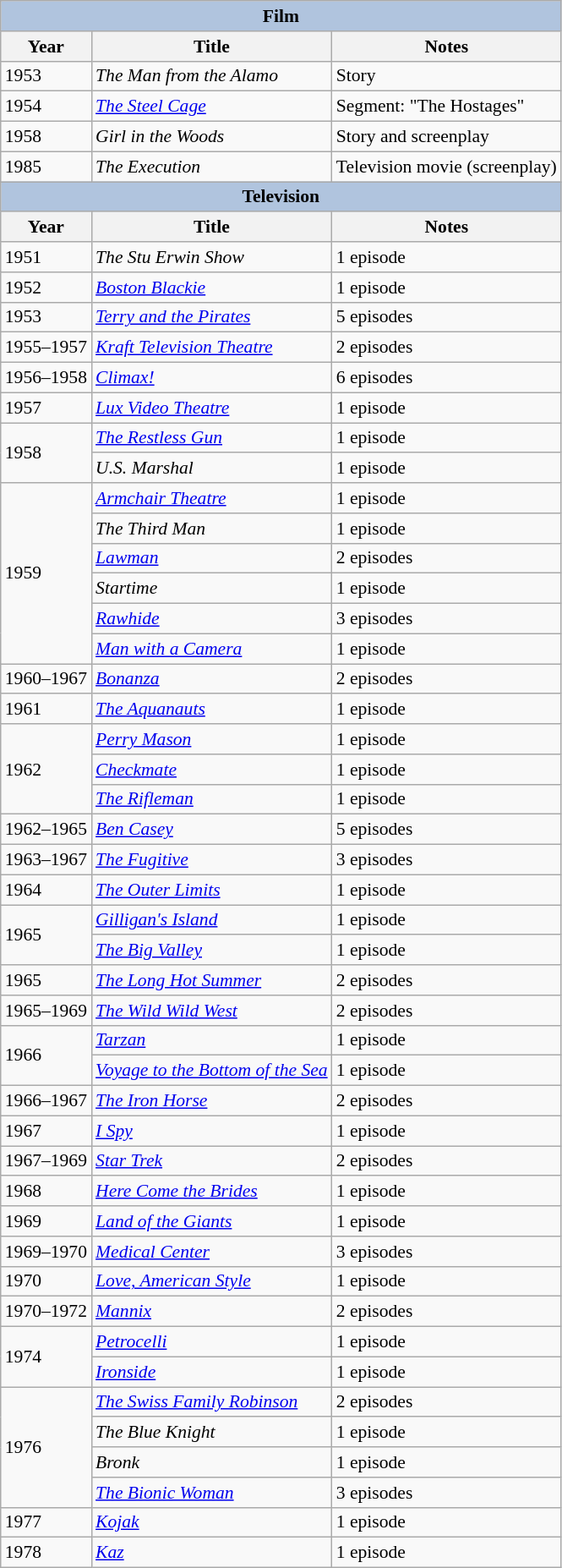<table class="wikitable" style="font-size: 90%;">
<tr>
<th colspan="4" style="background: LightSteelBlue;">Film</th>
</tr>
<tr>
<th>Year</th>
<th>Title</th>
<th>Notes</th>
</tr>
<tr>
<td>1953</td>
<td><em>The Man from the Alamo</em></td>
<td>Story</td>
</tr>
<tr>
<td>1954</td>
<td><em><a href='#'>The Steel Cage</a></em></td>
<td>Segment: "The Hostages"</td>
</tr>
<tr>
<td>1958</td>
<td><em>Girl in the Woods</em></td>
<td>Story and screenplay</td>
</tr>
<tr>
<td>1985</td>
<td><em>The Execution</em></td>
<td>Television movie (screenplay)</td>
</tr>
<tr>
<th colspan="4" style="background: LightSteelBlue;">Television</th>
</tr>
<tr>
<th>Year</th>
<th>Title</th>
<th>Notes</th>
</tr>
<tr>
<td>1951</td>
<td><em>The Stu Erwin Show</em></td>
<td>1 episode</td>
</tr>
<tr>
<td>1952</td>
<td><em><a href='#'>Boston Blackie</a></em></td>
<td>1 episode</td>
</tr>
<tr>
<td>1953</td>
<td><em><a href='#'>Terry and the Pirates</a></em></td>
<td>5 episodes</td>
</tr>
<tr>
<td>1955–1957</td>
<td><em><a href='#'>Kraft Television Theatre</a></em></td>
<td>2 episodes</td>
</tr>
<tr>
<td>1956–1958</td>
<td><em><a href='#'>Climax!</a></em></td>
<td>6 episodes</td>
</tr>
<tr>
<td>1957</td>
<td><em><a href='#'>Lux Video Theatre</a></em></td>
<td>1 episode</td>
</tr>
<tr>
<td rowspan=2>1958</td>
<td><em><a href='#'>The Restless Gun</a></em></td>
<td>1 episode</td>
</tr>
<tr>
<td><em>U.S. Marshal</em></td>
<td>1 episode</td>
</tr>
<tr>
<td rowspan=6>1959</td>
<td><em><a href='#'>Armchair Theatre</a></em></td>
<td>1 episode</td>
</tr>
<tr>
<td><em>The Third Man</em></td>
<td>1 episode</td>
</tr>
<tr>
<td><em><a href='#'>Lawman</a></em></td>
<td>2 episodes</td>
</tr>
<tr>
<td><em>Startime</em></td>
<td>1 episode</td>
</tr>
<tr>
<td><em><a href='#'>Rawhide</a></em></td>
<td>3 episodes</td>
</tr>
<tr>
<td><em><a href='#'>Man with a Camera</a></em></td>
<td>1 episode</td>
</tr>
<tr>
<td>1960–1967</td>
<td><em><a href='#'>Bonanza</a></em></td>
<td>2 episodes</td>
</tr>
<tr>
<td>1961</td>
<td><em><a href='#'>The Aquanauts</a></em></td>
<td>1 episode</td>
</tr>
<tr>
<td rowspan=3>1962</td>
<td><em><a href='#'>Perry Mason</a></em></td>
<td>1 episode</td>
</tr>
<tr>
<td><em><a href='#'>Checkmate</a></em></td>
<td>1 episode</td>
</tr>
<tr>
<td><em><a href='#'>The Rifleman</a></em></td>
<td>1 episode</td>
</tr>
<tr>
<td>1962–1965</td>
<td><em><a href='#'>Ben Casey</a></em></td>
<td>5 episodes</td>
</tr>
<tr>
<td>1963–1967</td>
<td><em><a href='#'>The Fugitive</a></em></td>
<td>3 episodes</td>
</tr>
<tr>
<td>1964</td>
<td><em><a href='#'>The Outer Limits</a></em></td>
<td>1 episode</td>
</tr>
<tr>
<td rowspan=2>1965</td>
<td><em><a href='#'>Gilligan's Island</a></em></td>
<td>1 episode</td>
</tr>
<tr>
<td><em><a href='#'>The Big Valley</a></em></td>
<td>1 episode</td>
</tr>
<tr>
<td>1965</td>
<td><em><a href='#'>The Long Hot Summer</a></em></td>
<td>2 episodes</td>
</tr>
<tr>
<td>1965–1969</td>
<td><em><a href='#'>The Wild Wild West</a></em></td>
<td>2 episodes</td>
</tr>
<tr>
<td rowspan=2>1966</td>
<td><em><a href='#'>Tarzan</a></em></td>
<td>1 episode</td>
</tr>
<tr>
<td><em><a href='#'>Voyage to the Bottom of the Sea</a></em></td>
<td>1 episode</td>
</tr>
<tr>
<td>1966–1967</td>
<td><em><a href='#'>The Iron Horse</a></em></td>
<td>2 episodes</td>
</tr>
<tr>
<td>1967</td>
<td><em><a href='#'>I Spy</a></em></td>
<td>1 episode</td>
</tr>
<tr>
<td>1967–1969</td>
<td><em><a href='#'>Star Trek</a></em></td>
<td>2 episodes</td>
</tr>
<tr>
<td>1968</td>
<td><em><a href='#'>Here Come the Brides</a></em></td>
<td>1 episode</td>
</tr>
<tr>
<td>1969</td>
<td><em><a href='#'>Land of the Giants</a></em></td>
<td>1 episode</td>
</tr>
<tr>
<td>1969–1970</td>
<td><em><a href='#'>Medical Center</a></em></td>
<td>3 episodes</td>
</tr>
<tr>
<td>1970</td>
<td><em><a href='#'>Love, American Style</a></em></td>
<td>1 episode</td>
</tr>
<tr>
<td>1970–1972</td>
<td><em><a href='#'>Mannix</a></em></td>
<td>2 episodes</td>
</tr>
<tr>
<td rowspan=2>1974</td>
<td><em><a href='#'>Petrocelli</a></em></td>
<td>1 episode</td>
</tr>
<tr>
<td><em><a href='#'>Ironside</a></em></td>
<td>1 episode</td>
</tr>
<tr>
<td rowspan=4>1976</td>
<td><em><a href='#'>The Swiss Family Robinson</a></em></td>
<td>2 episodes</td>
</tr>
<tr>
<td><em>The Blue Knight</em></td>
<td>1 episode</td>
</tr>
<tr>
<td><em>Bronk</em></td>
<td>1 episode</td>
</tr>
<tr>
<td><em><a href='#'>The Bionic Woman</a></em></td>
<td>3 episodes</td>
</tr>
<tr>
<td>1977</td>
<td><em><a href='#'>Kojak</a></em></td>
<td>1 episode</td>
</tr>
<tr>
<td>1978</td>
<td><em><a href='#'>Kaz</a></em></td>
<td>1 episode</td>
</tr>
</table>
